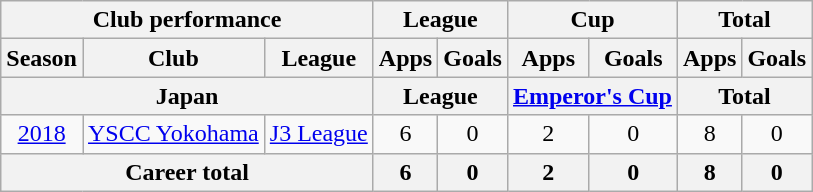<table class="wikitable" style="text-align:center">
<tr>
<th colspan=3>Club performance</th>
<th colspan=2>League</th>
<th colspan=2>Cup</th>
<th colspan=2>Total</th>
</tr>
<tr>
<th>Season</th>
<th>Club</th>
<th>League</th>
<th>Apps</th>
<th>Goals</th>
<th>Apps</th>
<th>Goals</th>
<th>Apps</th>
<th>Goals</th>
</tr>
<tr>
<th colspan=3>Japan</th>
<th colspan=2>League</th>
<th colspan=2><a href='#'>Emperor's Cup</a></th>
<th colspan=2>Total</th>
</tr>
<tr>
<td><a href='#'>2018</a></td>
<td rowspan="1"><a href='#'>YSCC Yokohama</a></td>
<td rowspan="1"><a href='#'>J3 League</a></td>
<td>6</td>
<td>0</td>
<td>2</td>
<td>0</td>
<td>8</td>
<td>0</td>
</tr>
<tr>
<th colspan=3>Career total</th>
<th>6</th>
<th>0</th>
<th>2</th>
<th>0</th>
<th>8</th>
<th>0</th>
</tr>
</table>
